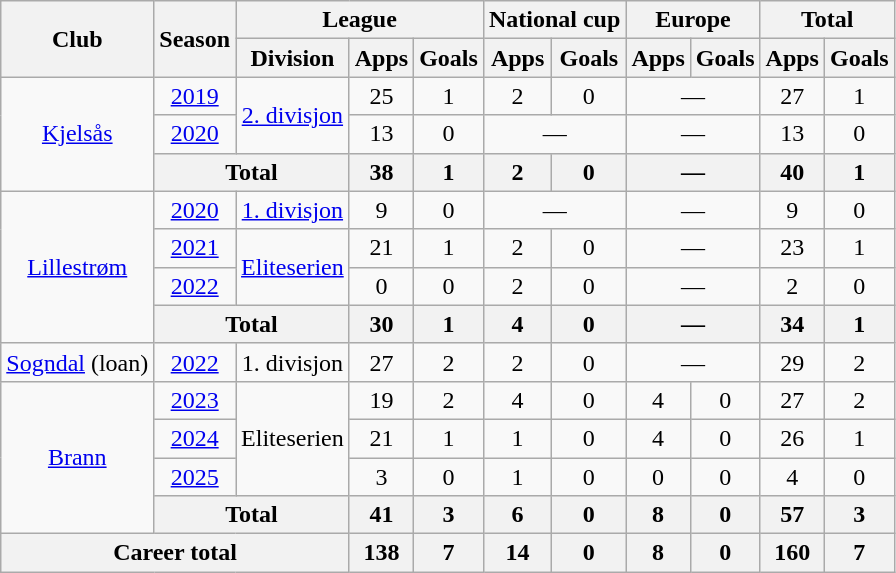<table class="wikitable" style="text-align: center;">
<tr>
<th rowspan="2">Club</th>
<th rowspan="2">Season</th>
<th colspan="3">League</th>
<th colspan="2">National cup</th>
<th colspan="2">Europe</th>
<th colspan="2">Total</th>
</tr>
<tr>
<th>Division</th>
<th>Apps</th>
<th>Goals</th>
<th>Apps</th>
<th>Goals</th>
<th>Apps</th>
<th>Goals</th>
<th>Apps</th>
<th>Goals</th>
</tr>
<tr>
<td rowspan="3"><a href='#'>Kjelsås</a></td>
<td><a href='#'>2019</a></td>
<td rowspan="2"><a href='#'>2. divisjon</a></td>
<td>25</td>
<td>1</td>
<td>2</td>
<td>0</td>
<td colspan="2">—</td>
<td>27</td>
<td>1</td>
</tr>
<tr>
<td><a href='#'>2020</a></td>
<td>13</td>
<td>0</td>
<td colspan="2">—</td>
<td colspan="2">—</td>
<td>13</td>
<td>0</td>
</tr>
<tr>
<th colspan="2">Total</th>
<th>38</th>
<th>1</th>
<th>2</th>
<th>0</th>
<th colspan="2">—</th>
<th>40</th>
<th>1</th>
</tr>
<tr>
<td rowspan="4"><a href='#'>Lillestrøm</a></td>
<td><a href='#'>2020</a></td>
<td><a href='#'>1. divisjon</a></td>
<td>9</td>
<td>0</td>
<td colspan="2">—</td>
<td colspan="2">—</td>
<td>9</td>
<td>0</td>
</tr>
<tr>
<td><a href='#'>2021</a></td>
<td rowspan="2"><a href='#'>Eliteserien</a></td>
<td>21</td>
<td>1</td>
<td>2</td>
<td>0</td>
<td colspan="2">—</td>
<td>23</td>
<td>1</td>
</tr>
<tr>
<td><a href='#'>2022</a></td>
<td>0</td>
<td>0</td>
<td>2</td>
<td>0</td>
<td colspan="2">—</td>
<td>2</td>
<td>0</td>
</tr>
<tr>
<th colspan="2">Total</th>
<th>30</th>
<th>1</th>
<th>4</th>
<th>0</th>
<th colspan="2">—</th>
<th>34</th>
<th>1</th>
</tr>
<tr>
<td><a href='#'>Sogndal</a> (loan)</td>
<td><a href='#'>2022</a></td>
<td>1. divisjon</td>
<td>27</td>
<td>2</td>
<td>2</td>
<td>0</td>
<td colspan="2">—</td>
<td>29</td>
<td>2</td>
</tr>
<tr>
<td rowspan="4"><a href='#'>Brann</a></td>
<td><a href='#'>2023</a></td>
<td rowspan="3">Eliteserien</td>
<td>19</td>
<td>2</td>
<td>4</td>
<td>0</td>
<td>4</td>
<td>0</td>
<td>27</td>
<td>2</td>
</tr>
<tr>
<td><a href='#'>2024</a></td>
<td>21</td>
<td>1</td>
<td>1</td>
<td>0</td>
<td>4</td>
<td>0</td>
<td>26</td>
<td>1</td>
</tr>
<tr>
<td><a href='#'>2025</a></td>
<td>3</td>
<td>0</td>
<td>1</td>
<td>0</td>
<td>0</td>
<td>0</td>
<td>4</td>
<td>0</td>
</tr>
<tr>
<th colspan="2">Total</th>
<th>41</th>
<th>3</th>
<th>6</th>
<th>0</th>
<th>8</th>
<th>0</th>
<th>57</th>
<th>3</th>
</tr>
<tr>
<th colspan="3">Career total</th>
<th>138</th>
<th>7</th>
<th>14</th>
<th>0</th>
<th>8</th>
<th>0</th>
<th>160</th>
<th>7</th>
</tr>
</table>
